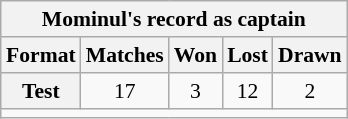<table class="wikitable" style="float: right; font-size: 90%; text-align: center">
<tr>
<th colspan="6">Mominul's record as captain</th>
</tr>
<tr>
<th>Format</th>
<th>Matches</th>
<th>Won</th>
<th>Lost</th>
<th>Drawn</th>
</tr>
<tr>
<th scope="row">Test</th>
<td>17</td>
<td>3</td>
<td>12</td>
<td>2</td>
</tr>
<tr>
<td colspan=5; align=center></td>
</tr>
</table>
